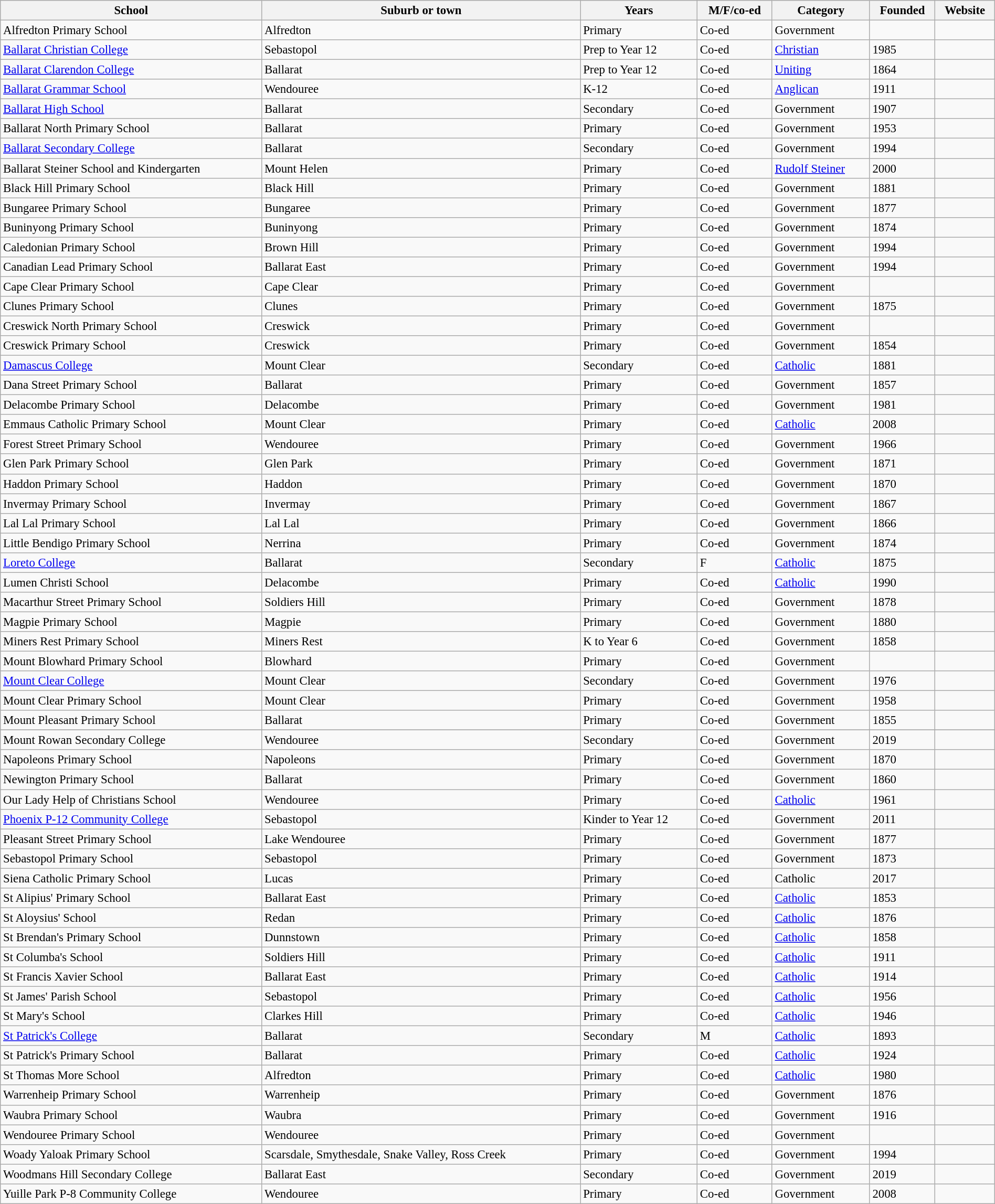<table class="wikitable sortable"  style="font-size:95%; width:100%;">
<tr style="background:#efefef; text-align:center;">
<th>School</th>
<th>Suburb or town</th>
<th>Years</th>
<th>M/F/co-ed</th>
<th>Category</th>
<th>Founded</th>
<th>Website</th>
</tr>
<tr>
<td>Alfredton Primary School</td>
<td>Alfredton</td>
<td>Primary</td>
<td>Co-ed</td>
<td>Government</td>
<td style="text-align:center;"></td>
<td style="text-align:center;"></td>
</tr>
<tr>
<td><a href='#'>Ballarat Christian College</a></td>
<td>Sebastopol</td>
<td>Prep to Year 12</td>
<td>Co-ed</td>
<td><a href='#'>Christian</a></td>
<td>1985</td>
<td style="text-align:center;"></td>
</tr>
<tr>
<td><a href='#'>Ballarat Clarendon College</a></td>
<td>Ballarat</td>
<td>Prep to Year 12</td>
<td>Co-ed</td>
<td><a href='#'>Uniting</a></td>
<td>1864</td>
<td style="text-align:center;"></td>
</tr>
<tr>
<td><a href='#'>Ballarat Grammar School</a></td>
<td>Wendouree</td>
<td>K-12</td>
<td>Co-ed</td>
<td><a href='#'>Anglican</a></td>
<td>1911</td>
<td style="text-align:center;"></td>
</tr>
<tr>
<td><a href='#'>Ballarat High School</a></td>
<td>Ballarat</td>
<td>Secondary</td>
<td>Co-ed</td>
<td>Government</td>
<td>1907</td>
<td style="text-align:center;"></td>
</tr>
<tr>
<td>Ballarat North Primary School</td>
<td>Ballarat</td>
<td>Primary</td>
<td>Co-ed</td>
<td>Government</td>
<td>1953</td>
<td style="text-align:center;"></td>
</tr>
<tr>
<td><a href='#'>Ballarat Secondary College</a></td>
<td>Ballarat</td>
<td>Secondary</td>
<td>Co-ed</td>
<td>Government</td>
<td>1994</td>
<td style="text-align:center;"></td>
</tr>
<tr>
<td>Ballarat Steiner School and Kindergarten</td>
<td>Mount Helen</td>
<td>Primary</td>
<td>Co-ed</td>
<td><a href='#'>Rudolf Steiner</a></td>
<td>2000</td>
<td style="text-align:center;"></td>
</tr>
<tr>
<td>Black Hill Primary School</td>
<td>Black Hill</td>
<td>Primary</td>
<td>Co-ed</td>
<td>Government</td>
<td>1881</td>
<td style="text-align:center;"></td>
</tr>
<tr>
<td>Bungaree Primary School</td>
<td>Bungaree</td>
<td>Primary</td>
<td>Co-ed</td>
<td>Government</td>
<td>1877</td>
<td style="text-align:center;"></td>
</tr>
<tr>
<td>Buninyong Primary School</td>
<td>Buninyong</td>
<td>Primary</td>
<td>Co-ed</td>
<td>Government</td>
<td>1874</td>
<td style="text-align:center;"></td>
</tr>
<tr>
<td>Caledonian Primary School</td>
<td>Brown Hill</td>
<td>Primary</td>
<td>Co-ed</td>
<td>Government</td>
<td>1994</td>
<td style="text-align:center;"></td>
</tr>
<tr>
<td>Canadian Lead Primary School</td>
<td>Ballarat East</td>
<td>Primary</td>
<td>Co-ed</td>
<td>Government</td>
<td>1994</td>
<td style="text-align:center;"></td>
</tr>
<tr>
<td>Cape Clear Primary School</td>
<td>Cape Clear</td>
<td>Primary</td>
<td>Co-ed</td>
<td>Government</td>
<td></td>
<td style="text-align:center;"></td>
</tr>
<tr>
<td>Clunes Primary School</td>
<td>Clunes</td>
<td>Primary</td>
<td>Co-ed</td>
<td>Government</td>
<td>1875</td>
<td style="text-align:center;"></td>
</tr>
<tr>
<td>Creswick North Primary School</td>
<td>Creswick</td>
<td>Primary</td>
<td>Co-ed</td>
<td>Government</td>
<td></td>
<td style="text-align:center;"></td>
</tr>
<tr>
<td>Creswick Primary School</td>
<td>Creswick</td>
<td>Primary</td>
<td>Co-ed</td>
<td>Government</td>
<td>1854</td>
<td style="text-align:center;"></td>
</tr>
<tr>
<td><a href='#'>Damascus College</a></td>
<td>Mount Clear</td>
<td>Secondary</td>
<td>Co-ed</td>
<td><a href='#'>Catholic</a></td>
<td>1881</td>
<td style="text-align:center;"></td>
</tr>
<tr>
<td>Dana Street Primary School</td>
<td>Ballarat</td>
<td>Primary</td>
<td>Co-ed</td>
<td>Government</td>
<td>1857</td>
<td style="text-align:center;"></td>
</tr>
<tr>
<td>Delacombe Primary School</td>
<td>Delacombe</td>
<td>Primary</td>
<td>Co-ed</td>
<td>Government</td>
<td>1981</td>
<td style="text-align:center;"></td>
</tr>
<tr>
<td>Emmaus Catholic Primary School</td>
<td>Mount Clear</td>
<td>Primary</td>
<td>Co-ed</td>
<td><a href='#'>Catholic</a></td>
<td>2008</td>
<td style="text-align:center;"></td>
</tr>
<tr>
<td>Forest Street Primary School</td>
<td>Wendouree</td>
<td>Primary</td>
<td>Co-ed</td>
<td>Government</td>
<td>1966</td>
<td style="text-align:center;"></td>
</tr>
<tr>
<td>Glen Park Primary School</td>
<td>Glen Park</td>
<td>Primary</td>
<td>Co-ed</td>
<td>Government</td>
<td>1871</td>
<td style="text-align:center;"></td>
</tr>
<tr>
<td>Haddon Primary School</td>
<td>Haddon</td>
<td>Primary</td>
<td>Co-ed</td>
<td>Government</td>
<td>1870</td>
<td style="text-align:center;"></td>
</tr>
<tr>
<td>Invermay Primary School</td>
<td>Invermay</td>
<td>Primary</td>
<td>Co-ed</td>
<td>Government</td>
<td>1867</td>
<td style="text-align:center;"></td>
</tr>
<tr>
<td>Lal Lal Primary School</td>
<td>Lal Lal</td>
<td>Primary</td>
<td>Co-ed</td>
<td>Government</td>
<td>1866</td>
<td style="text-align:center;"></td>
</tr>
<tr>
<td>Little Bendigo Primary School</td>
<td>Nerrina</td>
<td>Primary</td>
<td>Co-ed</td>
<td>Government</td>
<td>1874</td>
<td style="text-align:center;"></td>
</tr>
<tr>
<td><a href='#'>Loreto College</a></td>
<td>Ballarat</td>
<td>Secondary</td>
<td>F</td>
<td><a href='#'>Catholic</a></td>
<td>1875</td>
<td style="text-align:center;"></td>
</tr>
<tr>
<td>Lumen Christi School</td>
<td>Delacombe</td>
<td>Primary</td>
<td>Co-ed</td>
<td><a href='#'>Catholic</a></td>
<td>1990</td>
<td style="text-align:center;"></td>
</tr>
<tr>
<td>Macarthur Street Primary School</td>
<td>Soldiers Hill</td>
<td>Primary</td>
<td>Co-ed</td>
<td>Government</td>
<td>1878</td>
<td style="text-align:center;"></td>
</tr>
<tr>
<td>Magpie Primary School</td>
<td>Magpie</td>
<td>Primary</td>
<td>Co-ed</td>
<td>Government</td>
<td>1880</td>
<td style="text-align:center;"></td>
</tr>
<tr>
<td>Miners Rest Primary School</td>
<td>Miners Rest</td>
<td>K to Year 6</td>
<td>Co-ed</td>
<td>Government</td>
<td>1858</td>
<td style="text-align:center;"></td>
</tr>
<tr>
<td>Mount Blowhard Primary School</td>
<td>Blowhard</td>
<td>Primary</td>
<td>Co-ed</td>
<td>Government</td>
<td></td>
<td style="text-align:center;"></td>
</tr>
<tr>
<td><a href='#'>Mount Clear College</a></td>
<td>Mount Clear</td>
<td>Secondary</td>
<td>Co-ed</td>
<td>Government</td>
<td>1976</td>
<td style="text-align:center;"></td>
</tr>
<tr>
<td>Mount Clear Primary School</td>
<td>Mount Clear</td>
<td>Primary</td>
<td>Co-ed</td>
<td>Government</td>
<td>1958</td>
<td style="text-align:center;"></td>
</tr>
<tr>
<td>Mount Pleasant Primary School</td>
<td>Ballarat</td>
<td>Primary</td>
<td>Co-ed</td>
<td>Government</td>
<td>1855</td>
<td style="text-align:center;"></td>
</tr>
<tr>
</tr>
<tr>
<td>Mount Rowan Secondary College</td>
<td>Wendouree</td>
<td>Secondary</td>
<td>Co-ed</td>
<td>Government</td>
<td>2019</td>
<td style="text-align:center;"></td>
</tr>
<tr>
<td>Napoleons Primary School</td>
<td>Napoleons</td>
<td>Primary</td>
<td>Co-ed</td>
<td>Government</td>
<td>1870</td>
<td style="text-align:center;"></td>
</tr>
<tr>
<td>Newington Primary School</td>
<td>Ballarat</td>
<td>Primary</td>
<td>Co-ed</td>
<td>Government</td>
<td>1860</td>
<td style="text-align:center;"></td>
</tr>
<tr>
<td>Our Lady Help of Christians School</td>
<td>Wendouree</td>
<td>Primary</td>
<td>Co-ed</td>
<td><a href='#'>Catholic</a></td>
<td>1961</td>
<td style="text-align:center;"></td>
</tr>
<tr>
<td><a href='#'>Phoenix P-12 Community College</a></td>
<td>Sebastopol</td>
<td>Kinder to Year 12</td>
<td>Co-ed</td>
<td>Government</td>
<td>2011</td>
<td style="text-align:center;"></td>
</tr>
<tr>
<td>Pleasant Street Primary School</td>
<td>Lake Wendouree</td>
<td>Primary</td>
<td>Co-ed</td>
<td>Government</td>
<td>1877</td>
<td style="text-align:center;"></td>
</tr>
<tr>
<td>Sebastopol Primary School</td>
<td>Sebastopol</td>
<td>Primary</td>
<td>Co-ed</td>
<td>Government</td>
<td>1873</td>
<td style="text-align:center;"></td>
</tr>
<tr>
<td>Siena Catholic Primary School</td>
<td>Lucas</td>
<td>Primary</td>
<td>Co-ed</td>
<td>Catholic</td>
<td>2017</td>
</tr>
<tr>
<td>St Alipius' Primary School</td>
<td>Ballarat East</td>
<td>Primary</td>
<td>Co-ed</td>
<td><a href='#'>Catholic</a></td>
<td>1853</td>
<td style="text-align:center;"></td>
</tr>
<tr>
<td>St Aloysius' School</td>
<td>Redan</td>
<td>Primary</td>
<td>Co-ed</td>
<td><a href='#'>Catholic</a></td>
<td>1876</td>
<td style="text-align:center;"></td>
</tr>
<tr>
<td>St Brendan's Primary School</td>
<td>Dunnstown</td>
<td>Primary</td>
<td>Co-ed</td>
<td><a href='#'>Catholic</a></td>
<td>1858</td>
<td style="text-align:center;"></td>
</tr>
<tr>
<td>St Columba's School</td>
<td>Soldiers Hill</td>
<td>Primary</td>
<td>Co-ed</td>
<td><a href='#'>Catholic</a></td>
<td>1911</td>
<td style="text-align:center;"></td>
</tr>
<tr>
<td>St Francis Xavier School</td>
<td>Ballarat East</td>
<td>Primary</td>
<td>Co-ed</td>
<td><a href='#'>Catholic</a></td>
<td>1914</td>
<td style="text-align:center;"></td>
</tr>
<tr>
<td>St James' Parish School</td>
<td>Sebastopol</td>
<td>Primary</td>
<td>Co-ed</td>
<td><a href='#'>Catholic</a></td>
<td>1956</td>
<td style="text-align:center;"></td>
</tr>
<tr>
<td>St Mary's School</td>
<td>Clarkes Hill</td>
<td>Primary</td>
<td>Co-ed</td>
<td><a href='#'>Catholic</a></td>
<td>1946</td>
<td style="text-align:center;"></td>
</tr>
<tr>
<td><a href='#'>St Patrick's College</a></td>
<td>Ballarat</td>
<td>Secondary</td>
<td>M</td>
<td><a href='#'>Catholic</a></td>
<td>1893</td>
<td style="text-align:center;"></td>
</tr>
<tr>
<td>St Patrick's Primary School</td>
<td>Ballarat</td>
<td>Primary</td>
<td>Co-ed</td>
<td><a href='#'>Catholic</a></td>
<td>1924</td>
<td style="text-align:center;"></td>
</tr>
<tr>
<td>St Thomas More School</td>
<td>Alfredton</td>
<td>Primary</td>
<td>Co-ed</td>
<td><a href='#'>Catholic</a></td>
<td>1980</td>
<td style="text-align:center;"></td>
</tr>
<tr>
<td>Warrenheip Primary School</td>
<td>Warrenheip</td>
<td>Primary</td>
<td>Co-ed</td>
<td>Government</td>
<td>1876</td>
<td style="text-align:center;"></td>
</tr>
<tr>
<td>Waubra Primary School</td>
<td>Waubra</td>
<td>Primary</td>
<td>Co-ed</td>
<td>Government</td>
<td>1916</td>
<td style="text-align:center;"></td>
</tr>
<tr>
<td>Wendouree Primary School</td>
<td>Wendouree</td>
<td>Primary</td>
<td>Co-ed</td>
<td>Government</td>
<td></td>
<td style="text-align:center;"></td>
</tr>
<tr>
<td>Woady Yaloak Primary School</td>
<td>Scarsdale, Smythesdale, Snake Valley, Ross Creek</td>
<td>Primary</td>
<td>Co-ed</td>
<td>Government</td>
<td>1994</td>
<td style="text-align:center;"></td>
</tr>
<tr>
<td>Woodmans Hill Secondary College</td>
<td>Ballarat East</td>
<td>Secondary</td>
<td>Co-ed</td>
<td>Government</td>
<td>2019</td>
<td style="text-align:center;"></td>
</tr>
<tr>
<td>Yuille Park P-8 Community College</td>
<td>Wendouree</td>
<td>Primary</td>
<td>Co-ed</td>
<td>Government</td>
<td>2008</td>
<td style="text-align:center;"></td>
</tr>
</table>
